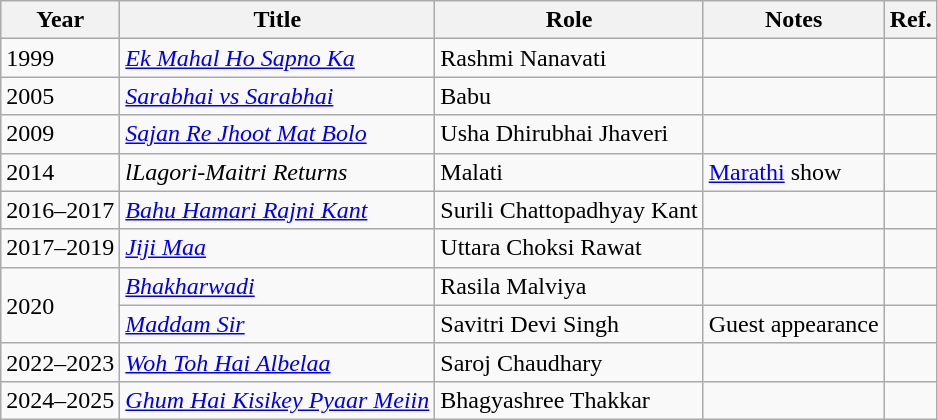<table class="wikitable sortable">
<tr>
<th>Year</th>
<th>Title</th>
<th>Role</th>
<th>Notes</th>
<th>Ref.</th>
</tr>
<tr>
<td>1999</td>
<td><em><a href='#'>Ek Mahal Ho Sapno Ka</a></em></td>
<td>Rashmi Nanavati</td>
<td></td>
<td></td>
</tr>
<tr>
<td>2005</td>
<td><em><a href='#'>Sarabhai vs Sarabhai</a></em></td>
<td>Babu</td>
<td></td>
<td></td>
</tr>
<tr>
<td>2009</td>
<td><em><a href='#'>Sajan Re Jhoot Mat Bolo</a></em></td>
<td>Usha Dhirubhai Jhaveri</td>
<td></td>
<td></td>
</tr>
<tr>
<td>2014</td>
<td><em>lLagori-Maitri Returns</em></td>
<td>Malati</td>
<td><a href='#'>Marathi</a> show</td>
<td></td>
</tr>
<tr>
<td>2016–2017</td>
<td><em><a href='#'>Bahu Hamari Rajni Kant</a></em></td>
<td>Surili Chattopadhyay Kant</td>
<td></td>
<td></td>
</tr>
<tr>
<td>2017–2019</td>
<td><em><a href='#'>Jiji Maa</a></em></td>
<td>Uttara Choksi Rawat</td>
<td></td>
<td></td>
</tr>
<tr>
<td rowspan="2">2020</td>
<td><em><a href='#'>Bhakharwadi</a></em></td>
<td>Rasila Malviya</td>
<td></td>
<td></td>
</tr>
<tr>
<td><em><a href='#'>Maddam Sir</a></em></td>
<td>Savitri Devi Singh</td>
<td>Guest appearance</td>
<td></td>
</tr>
<tr>
<td>2022–2023</td>
<td><em><a href='#'>Woh Toh Hai Albelaa</a></em></td>
<td>Saroj Chaudhary</td>
<td></td>
<td></td>
</tr>
<tr>
<td>2024–2025</td>
<td><em><a href='#'>Ghum Hai Kisikey Pyaar Meiin</a></em></td>
<td>Bhagyashree Thakkar</td>
<td></td>
<td></td>
</tr>
</table>
